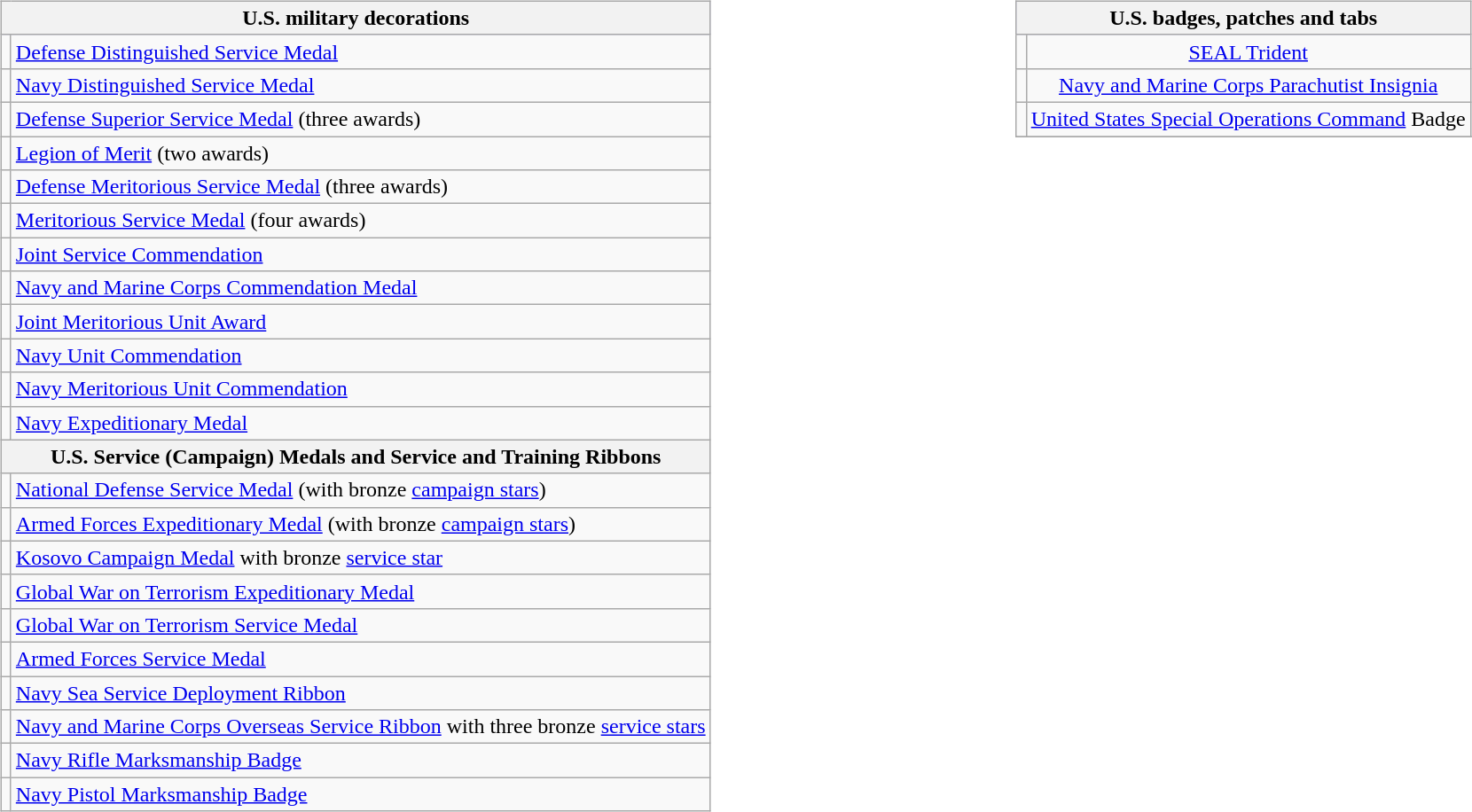<table style="width:100%;">
<tr>
<td valign="top"><br><table class="wikitable">
<tr style="background:#ccf; text-align:center;">
<th colspan="2"><strong>U.S. military decorations</strong></th>
</tr>
<tr>
<td></td>
<td><a href='#'>Defense Distinguished Service Medal</a></td>
</tr>
<tr>
<td></td>
<td><a href='#'>Navy Distinguished Service Medal</a></td>
</tr>
<tr>
<td></td>
<td><a href='#'>Defense Superior Service Medal</a> (three awards)</td>
</tr>
<tr>
<td></td>
<td><a href='#'>Legion of Merit</a> (two awards)</td>
</tr>
<tr>
<td></td>
<td><a href='#'>Defense Meritorious Service Medal</a> (three awards)</td>
</tr>
<tr>
<td></td>
<td><a href='#'>Meritorious Service Medal</a> (four awards)</td>
</tr>
<tr>
<td></td>
<td><a href='#'>Joint Service Commendation</a></td>
</tr>
<tr>
<td></td>
<td><a href='#'>Navy and Marine Corps Commendation Medal</a></td>
</tr>
<tr>
<td></td>
<td><a href='#'>Joint Meritorious Unit Award</a></td>
</tr>
<tr>
<td></td>
<td><a href='#'>Navy Unit Commendation</a></td>
</tr>
<tr>
<td></td>
<td><a href='#'>Navy Meritorious Unit Commendation</a></td>
</tr>
<tr>
<td></td>
<td><a href='#'>Navy Expeditionary Medal</a></td>
</tr>
<tr>
<th colspan="2"><strong>U.S. Service (Campaign) Medals and Service and Training Ribbons</strong></th>
</tr>
<tr>
<td></td>
<td><a href='#'>National Defense Service Medal</a> (with bronze <a href='#'>campaign stars</a>)</td>
</tr>
<tr>
<td></td>
<td><a href='#'>Armed Forces Expeditionary Medal</a> (with bronze <a href='#'>campaign stars</a>)</td>
</tr>
<tr>
<td></td>
<td><a href='#'>Kosovo Campaign Medal</a> with bronze <a href='#'>service star</a></td>
</tr>
<tr>
<td></td>
<td><a href='#'>Global War on Terrorism Expeditionary Medal</a></td>
</tr>
<tr>
<td></td>
<td><a href='#'>Global War on Terrorism Service Medal</a></td>
</tr>
<tr>
<td></td>
<td><a href='#'>Armed Forces Service Medal</a></td>
</tr>
<tr>
<td></td>
<td><a href='#'>Navy Sea Service Deployment Ribbon</a></td>
</tr>
<tr>
<td></td>
<td><a href='#'>Navy and Marine Corps Overseas Service Ribbon</a> with three bronze <a href='#'>service stars</a></td>
</tr>
<tr>
<td></td>
<td><a href='#'>Navy Rifle Marksmanship Badge</a></td>
</tr>
<tr>
<td></td>
<td><a href='#'>Navy Pistol Marksmanship Badge</a></td>
</tr>
</table>
</td>
<td valign="top"><br><table class="wikitable">
<tr style="background:#ccf; text-align:center;">
<th colspan="2"><strong>U.S. badges, patches and tabs</strong></th>
</tr>
<tr>
<td align=center></td>
<td align=center><a href='#'>SEAL Trident</a></td>
</tr>
<tr>
<td align=center></td>
<td align=center><a href='#'>Navy and Marine Corps Parachutist Insignia</a></td>
</tr>
<tr>
<td align=center></td>
<td align=center><a href='#'>United States Special Operations Command</a> Badge</td>
</tr>
<tr>
</tr>
<tr>
</tr>
</table>
</td>
</tr>
</table>
